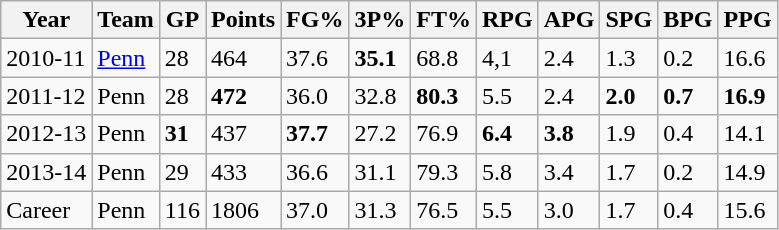<table class="wikitable">
<tr>
<th>Year</th>
<th>Team</th>
<th>GP</th>
<th>Points</th>
<th>FG%</th>
<th>3P%</th>
<th>FT%</th>
<th>RPG</th>
<th>APG</th>
<th>SPG</th>
<th>BPG</th>
<th>PPG</th>
</tr>
<tr>
<td>2010-11</td>
<td><a href='#'>Penn</a></td>
<td>28</td>
<td>464</td>
<td>37.6</td>
<td><strong>35.1</strong></td>
<td>68.8</td>
<td>4,1</td>
<td>2.4</td>
<td>1.3</td>
<td>0.2</td>
<td>16.6</td>
</tr>
<tr>
<td>2011-12</td>
<td>Penn</td>
<td>28</td>
<td><strong>472</strong></td>
<td>36.0</td>
<td>32.8</td>
<td><strong>80.3</strong></td>
<td>5.5</td>
<td>2.4</td>
<td><strong>2.0</strong></td>
<td><strong>0.7</strong></td>
<td><strong>16.9</strong></td>
</tr>
<tr>
<td>2012-13</td>
<td>Penn</td>
<td><strong>31</strong></td>
<td>437</td>
<td><strong>37.7</strong></td>
<td>27.2</td>
<td>76.9</td>
<td><strong>6.4</strong></td>
<td><strong>3.8</strong></td>
<td>1.9</td>
<td>0.4</td>
<td>14.1</td>
</tr>
<tr>
<td>2013-14</td>
<td>Penn</td>
<td>29</td>
<td>433</td>
<td>36.6</td>
<td>31.1</td>
<td>79.3</td>
<td>5.8</td>
<td>3.4</td>
<td>1.7</td>
<td>0.2</td>
<td>14.9</td>
</tr>
<tr>
<td>Career</td>
<td>Penn</td>
<td>116</td>
<td>1806</td>
<td>37.0</td>
<td>31.3</td>
<td>76.5</td>
<td>5.5</td>
<td>3.0</td>
<td>1.7</td>
<td>0.4</td>
<td>15.6</td>
</tr>
</table>
